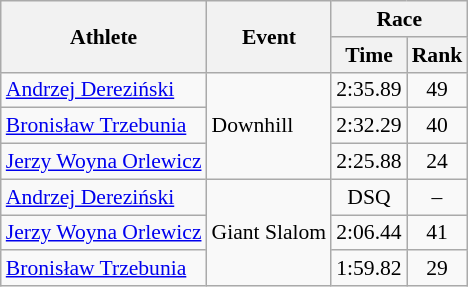<table class="wikitable" style="font-size:90%">
<tr>
<th rowspan="2">Athlete</th>
<th rowspan="2">Event</th>
<th colspan="2">Race</th>
</tr>
<tr>
<th>Time</th>
<th>Rank</th>
</tr>
<tr>
<td><a href='#'>Andrzej Dereziński</a></td>
<td rowspan="3">Downhill</td>
<td align="center">2:35.89</td>
<td align="center">49</td>
</tr>
<tr>
<td><a href='#'>Bronisław Trzebunia</a></td>
<td align="center">2:32.29</td>
<td align="center">40</td>
</tr>
<tr>
<td><a href='#'>Jerzy Woyna Orlewicz</a></td>
<td align="center">2:25.88</td>
<td align="center">24</td>
</tr>
<tr>
<td><a href='#'>Andrzej Dereziński</a></td>
<td rowspan="3">Giant Slalom</td>
<td align="center">DSQ</td>
<td align="center">–</td>
</tr>
<tr>
<td><a href='#'>Jerzy Woyna Orlewicz</a></td>
<td align="center">2:06.44</td>
<td align="center">41</td>
</tr>
<tr>
<td><a href='#'>Bronisław Trzebunia</a></td>
<td align="center">1:59.82</td>
<td align="center">29</td>
</tr>
</table>
